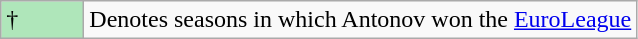<table class="wikitable">
<tr>
<td style="background:#AFE6BA; width:3em;">†</td>
<td>Denotes seasons in which Antonov won the <a href='#'>EuroLeague</a></td>
</tr>
</table>
